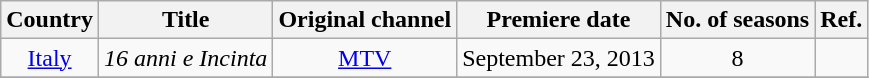<table class="wikitable" style="text-align:center;">
<tr>
<th>Country</th>
<th>Title</th>
<th>Original channel</th>
<th>Premiere date</th>
<th>No. of seasons</th>
<th>Ref.</th>
</tr>
<tr>
<td><a href='#'>Italy</a></td>
<td><em>16 anni e Incinta</em></td>
<td><a href='#'>MTV</a></td>
<td>September 23, 2013</td>
<td>8</td>
<td></td>
</tr>
<tr>
</tr>
</table>
